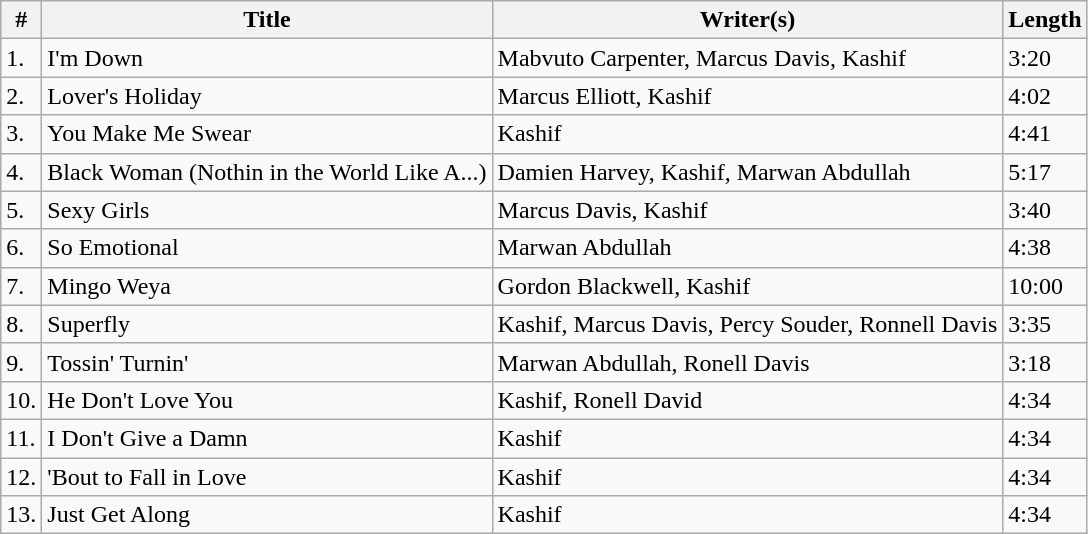<table class="wikitable">
<tr>
<th>#</th>
<th>Title</th>
<th>Writer(s)</th>
<th>Length</th>
</tr>
<tr>
<td>1.</td>
<td>I'm Down</td>
<td>Mabvuto Carpenter, Marcus Davis, Kashif</td>
<td>3:20</td>
</tr>
<tr>
<td>2.</td>
<td>Lover's Holiday</td>
<td>Marcus Elliott, Kashif</td>
<td>4:02</td>
</tr>
<tr>
<td>3.</td>
<td>You Make Me Swear</td>
<td>Kashif</td>
<td>4:41</td>
</tr>
<tr>
<td>4.</td>
<td>Black Woman (Nothin in the World Like A...)</td>
<td>Damien Harvey, Kashif, Marwan Abdullah</td>
<td>5:17</td>
</tr>
<tr>
<td>5.</td>
<td>Sexy Girls</td>
<td>Marcus Davis, Kashif</td>
<td>3:40</td>
</tr>
<tr>
<td>6.</td>
<td>So Emotional</td>
<td>Marwan Abdullah</td>
<td>4:38</td>
</tr>
<tr>
<td>7.</td>
<td>Mingo Weya</td>
<td>Gordon Blackwell, Kashif</td>
<td>10:00</td>
</tr>
<tr>
<td>8.</td>
<td>Superfly</td>
<td>Kashif, Marcus Davis, Percy Souder, Ronnell Davis</td>
<td>3:35</td>
</tr>
<tr>
<td>9.</td>
<td>Tossin' Turnin'</td>
<td>Marwan Abdullah, Ronell Davis</td>
<td>3:18</td>
</tr>
<tr>
<td>10.</td>
<td>He Don't Love You</td>
<td>Kashif, Ronell David</td>
<td>4:34</td>
</tr>
<tr>
<td>11.</td>
<td>I Don't Give a Damn</td>
<td>Kashif</td>
<td>4:34</td>
</tr>
<tr>
<td>12.</td>
<td>'Bout to Fall in Love</td>
<td>Kashif</td>
<td>4:34</td>
</tr>
<tr>
<td>13.</td>
<td>Just Get Along</td>
<td>Kashif</td>
<td>4:34</td>
</tr>
</table>
